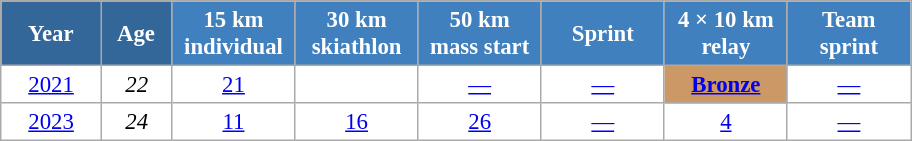<table class="wikitable" style="font-size:95%; text-align:center; border:grey solid 1px; border-collapse:collapse; background:#ffffff;">
<tr>
<th style="background-color:#369; color:white; width:60px;"> Year </th>
<th style="background-color:#369; color:white; width:40px;"> Age </th>
<th style="background-color:#4180be; color:white; width:75px;"> 15 km <br> individual </th>
<th style="background-color:#4180be; color:white; width:75px;"> 30 km <br> skiathlon </th>
<th style="background-color:#4180be; color:white; width:75px;"> 50 km <br> mass start </th>
<th style="background-color:#4180be; color:white; width:75px;"> Sprint </th>
<th style="background-color:#4180be; color:white; width:75px;"> 4 × 10 km <br> relay </th>
<th style="background-color:#4180be; color:white; width:75px;"> Team <br> sprint </th>
</tr>
<tr>
<td><a href='#'>2021</a></td>
<td><em>22</em></td>
<td><a href='#'>21</a></td>
<td><a href='#'></a></td>
<td><a href='#'>—</a></td>
<td><a href='#'>—</a></td>
<td style="background:#c96;"><a href='#'><strong>Bronze</strong></a></td>
<td><a href='#'>—</a></td>
</tr>
<tr>
<td><a href='#'>2023</a></td>
<td><em>24</em></td>
<td><a href='#'>11</a></td>
<td><a href='#'>16</a></td>
<td><a href='#'>26</a></td>
<td><a href='#'>—</a></td>
<td><a href='#'>4</a></td>
<td><a href='#'>—</a></td>
</tr>
</table>
